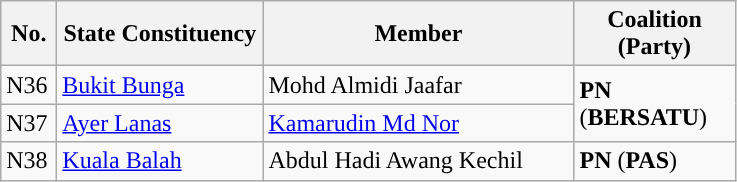<table class="wikitable">
<tr>
<th width="30">No.</th>
<th width="130">State Constituency</th>
<th width="200">Member</th>
<th width="100">Coalition (Party)</th>
</tr>
<tr>
<td>N36</td>
<td><a href='#'>Bukit Bunga</a></td>
<td>Mohd Almidi Jaafar</td>
<td rowspan=2 style="background:"><strong>PN</strong> (<strong>BERSATU</strong>)</td>
</tr>
<tr>
<td>N37</td>
<td><a href='#'>Ayer Lanas</a></td>
<td><a href='#'>Kamarudin Md Nor</a></td>
</tr>
<tr>
<td>N38</td>
<td><a href='#'>Kuala Balah</a></td>
<td>Abdul Hadi Awang Kechil</td>
<td style="background:"><strong>PN</strong> (<strong>PAS</strong>)</td>
</tr>
</table>
